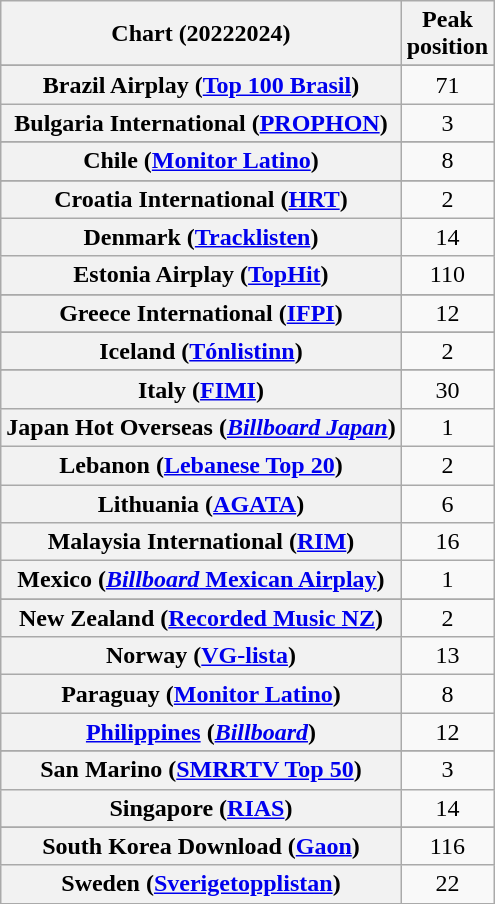<table class="wikitable sortable plainrowheaders" style="text-align:center">
<tr>
<th scope="col">Chart (20222024)</th>
<th scope="col">Peak<br>position</th>
</tr>
<tr>
</tr>
<tr>
</tr>
<tr>
</tr>
<tr>
</tr>
<tr>
</tr>
<tr>
<th scope="row">Brazil Airplay (<a href='#'>Top 100 Brasil</a>)</th>
<td>71</td>
</tr>
<tr>
<th scope="row">Bulgaria International (<a href='#'>PROPHON</a>)</th>
<td>3</td>
</tr>
<tr>
</tr>
<tr>
</tr>
<tr>
</tr>
<tr>
</tr>
<tr>
<th scope="row">Chile (<a href='#'>Monitor Latino</a>)</th>
<td>8</td>
</tr>
<tr>
</tr>
<tr>
</tr>
<tr>
<th scope="row">Croatia International (<a href='#'>HRT</a>)</th>
<td>2</td>
</tr>
<tr>
<th scope="row">Denmark (<a href='#'>Tracklisten</a>)</th>
<td>14</td>
</tr>
<tr>
<th scope="row">Estonia Airplay (<a href='#'>TopHit</a>)</th>
<td>110</td>
</tr>
<tr>
</tr>
<tr>
</tr>
<tr>
</tr>
<tr>
</tr>
<tr>
<th scope="row">Greece International (<a href='#'>IFPI</a>)</th>
<td>12</td>
</tr>
<tr>
</tr>
<tr>
</tr>
<tr>
</tr>
<tr>
<th scope="row">Iceland (<a href='#'>Tónlistinn</a>)</th>
<td>2</td>
</tr>
<tr>
</tr>
<tr>
<th scope="row">Italy (<a href='#'>FIMI</a>)</th>
<td>30</td>
</tr>
<tr>
<th scope="row">Japan Hot Overseas (<em><a href='#'>Billboard Japan</a></em>)</th>
<td>1</td>
</tr>
<tr>
<th scope="row">Lebanon (<a href='#'>Lebanese Top 20</a>)</th>
<td>2</td>
</tr>
<tr>
<th scope="row">Lithuania (<a href='#'>AGATA</a>)</th>
<td>6</td>
</tr>
<tr>
<th scope="row">Malaysia International (<a href='#'>RIM</a>)</th>
<td>16</td>
</tr>
<tr>
<th scope="row">Mexico (<a href='#'><em>Billboard</em> Mexican Airplay</a>)</th>
<td>1</td>
</tr>
<tr>
</tr>
<tr>
</tr>
<tr>
<th scope="row">New Zealand (<a href='#'>Recorded Music NZ</a>)</th>
<td>2</td>
</tr>
<tr>
<th scope="row">Norway (<a href='#'>VG-lista</a>)</th>
<td>13</td>
</tr>
<tr>
<th scope="row">Paraguay (<a href='#'>Monitor Latino</a>)</th>
<td>8</td>
</tr>
<tr>
<th scope="row"><a href='#'>Philippines</a> (<em><a href='#'>Billboard</a></em>)</th>
<td>12</td>
</tr>
<tr>
</tr>
<tr>
<th scope="row">San Marino (<a href='#'>SMRRTV Top 50</a>)</th>
<td>3</td>
</tr>
<tr>
<th scope="row">Singapore (<a href='#'>RIAS</a>)</th>
<td>14</td>
</tr>
<tr>
</tr>
<tr>
</tr>
<tr>
</tr>
<tr>
<th scope="row">South Korea Download (<a href='#'>Gaon</a>)</th>
<td>116</td>
</tr>
<tr>
<th scope="row">Sweden (<a href='#'>Sverigetopplistan</a>)</th>
<td>22</td>
</tr>
<tr>
</tr>
<tr>
</tr>
<tr>
</tr>
<tr>
</tr>
<tr>
</tr>
<tr>
</tr>
<tr>
</tr>
<tr>
</tr>
<tr>
</tr>
<tr>
</tr>
<tr>
</tr>
</table>
